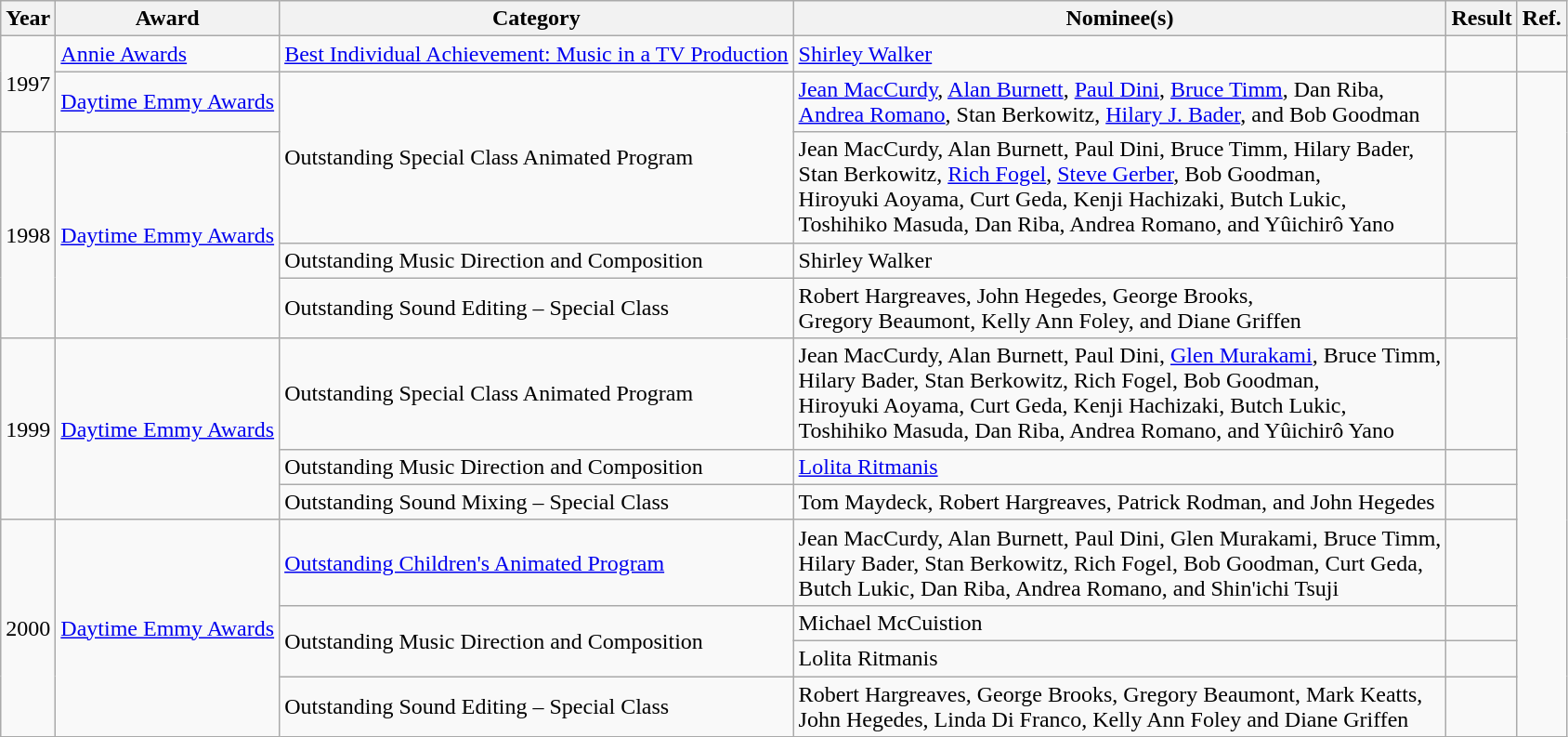<table class="wikitable plainrowheaders">
<tr>
<th>Year</th>
<th>Award</th>
<th>Category</th>
<th>Nominee(s)</th>
<th>Result</th>
<th>Ref.</th>
</tr>
<tr>
<td rowspan="2">1997</td>
<td><a href='#'>Annie Awards</a></td>
<td><a href='#'>Best Individual Achievement: Music in a TV Production</a></td>
<td><a href='#'>Shirley Walker</a> </td>
<td></td>
<td></td>
</tr>
<tr>
<td><a href='#'>Daytime Emmy Awards</a></td>
<td rowspan="2">Outstanding Special Class Animated Program</td>
<td><a href='#'>Jean MacCurdy</a>, <a href='#'>Alan Burnett</a>, <a href='#'>Paul Dini</a>, <a href='#'>Bruce Timm</a>, Dan Riba, <br> <a href='#'>Andrea Romano</a>, Stan Berkowitz, <a href='#'>Hilary J. Bader</a>, and Bob Goodman</td>
<td></td>
<td rowspan="11"></td>
</tr>
<tr>
<td rowspan="3">1998</td>
<td rowspan="3"><a href='#'>Daytime Emmy Awards</a></td>
<td>Jean MacCurdy, Alan Burnett, Paul Dini, Bruce Timm, Hilary Bader, <br> Stan Berkowitz, <a href='#'>Rich Fogel</a>, <a href='#'>Steve Gerber</a>, Bob Goodman, <br> Hiroyuki Aoyama, Curt Geda, Kenji Hachizaki, Butch Lukic, <br> Toshihiko Masuda, Dan Riba, Andrea Romano, and Yûichirô Yano</td>
<td></td>
</tr>
<tr>
<td>Outstanding Music Direction and Composition</td>
<td>Shirley Walker</td>
<td></td>
</tr>
<tr>
<td>Outstanding Sound Editing – Special Class</td>
<td>Robert Hargreaves, John Hegedes, George Brooks, <br> Gregory Beaumont, Kelly Ann Foley, and Diane Griffen</td>
<td></td>
</tr>
<tr>
<td rowspan="3">1999</td>
<td rowspan="3"><a href='#'>Daytime Emmy Awards</a></td>
<td>Outstanding Special Class Animated Program</td>
<td>Jean MacCurdy, Alan Burnett, Paul Dini, <a href='#'>Glen Murakami</a>, Bruce Timm, <br> Hilary Bader, Stan Berkowitz, Rich Fogel, Bob Goodman, <br> Hiroyuki Aoyama, Curt Geda, Kenji Hachizaki, Butch Lukic, <br> Toshihiko Masuda, Dan Riba, Andrea Romano, and Yûichirô Yano</td>
<td></td>
</tr>
<tr>
<td>Outstanding Music Direction and Composition</td>
<td><a href='#'>Lolita Ritmanis</a> </td>
<td></td>
</tr>
<tr>
<td>Outstanding Sound Mixing – Special Class</td>
<td>Tom Maydeck, Robert Hargreaves, Patrick Rodman, and John Hegedes</td>
<td></td>
</tr>
<tr>
<td rowspan="4">2000</td>
<td rowspan="4"><a href='#'>Daytime Emmy Awards</a></td>
<td><a href='#'>Outstanding Children's Animated Program</a></td>
<td>Jean MacCurdy, Alan Burnett, Paul Dini, Glen Murakami, Bruce Timm, <br> Hilary Bader, Stan Berkowitz, Rich Fogel, Bob Goodman, Curt Geda, <br> Butch Lukic, Dan Riba, Andrea Romano, and Shin'ichi Tsuji</td>
<td></td>
</tr>
<tr>
<td rowspan="2">Outstanding Music Direction and Composition</td>
<td>Michael McCuistion </td>
<td></td>
</tr>
<tr>
<td>Lolita Ritmanis </td>
<td></td>
</tr>
<tr>
<td>Outstanding Sound Editing – Special Class</td>
<td>Robert Hargreaves, George Brooks, Gregory Beaumont, Mark Keatts, <br> John Hegedes, Linda Di Franco, Kelly Ann Foley and Diane Griffen</td>
<td></td>
</tr>
</table>
